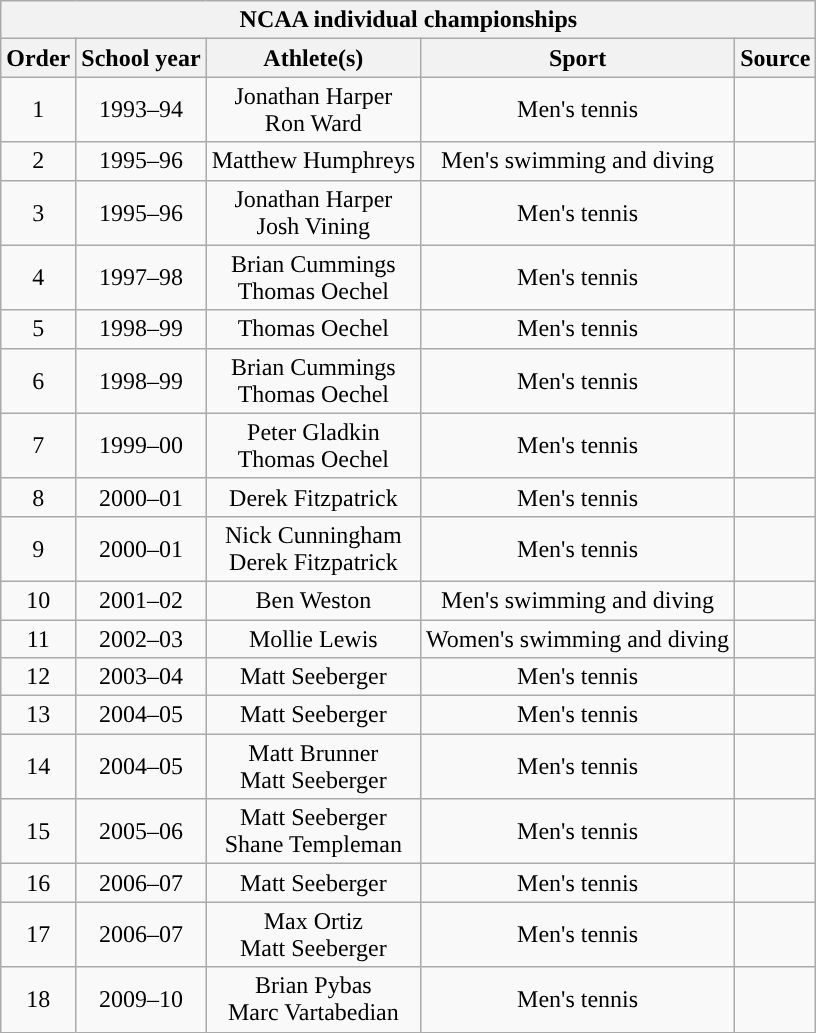<table class="wikitable sortable" style="text-align:center">
<tr align="center">
<th colspan=5>NCAA individual championships</th>
</tr>
<tr>
<th>Order</th>
<th>School year</th>
<th>Athlete(s)</th>
<th>Sport</th>
<th>Source</th>
</tr>
<tr align="center" bgcolor="">
<td>1</td>
<td>1993–94</td>
<td>Jonathan Harper<br>Ron Ward</td>
<td>Men's tennis</td>
<td></td>
</tr>
<tr align="center" bgcolor="">
<td>2</td>
<td>1995–96</td>
<td>Matthew Humphreys</td>
<td>Men's swimming and diving</td>
<td></td>
</tr>
<tr align="center" bgcolor="">
<td>3</td>
<td>1995–96</td>
<td>Jonathan Harper<br>Josh Vining</td>
<td>Men's tennis</td>
<td></td>
</tr>
<tr align="center" bgcolor="">
<td>4</td>
<td>1997–98</td>
<td>Brian Cummings<br>Thomas Oechel</td>
<td>Men's tennis</td>
<td></td>
</tr>
<tr align="center" bgcolor="">
<td>5</td>
<td>1998–99</td>
<td>Thomas Oechel</td>
<td>Men's tennis</td>
<td></td>
</tr>
<tr align="center" bgcolor="">
<td>6</td>
<td>1998–99</td>
<td>Brian Cummings<br>Thomas Oechel</td>
<td>Men's tennis</td>
<td></td>
</tr>
<tr align="center" bgcolor="">
<td>7</td>
<td>1999–00</td>
<td>Peter Gladkin<br>Thomas Oechel</td>
<td>Men's tennis</td>
<td></td>
</tr>
<tr align="center" bgcolor="">
<td>8</td>
<td>2000–01</td>
<td>Derek Fitzpatrick</td>
<td>Men's tennis</td>
<td></td>
</tr>
<tr align="center" bgcolor="">
<td>9</td>
<td>2000–01</td>
<td>Nick Cunningham<br>Derek Fitzpatrick</td>
<td>Men's tennis</td>
<td></td>
</tr>
<tr align="center" bgcolor="">
<td>10</td>
<td>2001–02</td>
<td>Ben Weston</td>
<td>Men's swimming and diving</td>
<td></td>
</tr>
<tr align="center" bgcolor="">
<td>11</td>
<td>2002–03</td>
<td>Mollie Lewis</td>
<td>Women's swimming and diving</td>
<td></td>
</tr>
<tr align="center" bgcolor="">
<td>12</td>
<td>2003–04</td>
<td>Matt Seeberger</td>
<td>Men's tennis</td>
<td></td>
</tr>
<tr align="center" bgcolor="">
<td>13</td>
<td>2004–05</td>
<td>Matt Seeberger</td>
<td>Men's tennis</td>
<td></td>
</tr>
<tr align="center" bgcolor="">
<td>14</td>
<td>2004–05</td>
<td>Matt Brunner<br>Matt Seeberger</td>
<td>Men's tennis</td>
<td></td>
</tr>
<tr align="center" bgcolor="">
<td>15</td>
<td>2005–06</td>
<td>Matt Seeberger<br>Shane Templeman</td>
<td>Men's tennis</td>
<td></td>
</tr>
<tr align="center" bgcolor="">
<td>16</td>
<td>2006–07</td>
<td>Matt Seeberger</td>
<td>Men's tennis</td>
<td></td>
</tr>
<tr align="center" bgcolor="">
<td>17</td>
<td>2006–07</td>
<td>Max Ortiz<br>Matt Seeberger</td>
<td>Men's tennis</td>
<td></td>
</tr>
<tr align="center" bgcolor="">
<td>18</td>
<td>2009–10</td>
<td>Brian Pybas<br>Marc Vartabedian</td>
<td>Men's tennis</td>
<td></td>
</tr>
</table>
